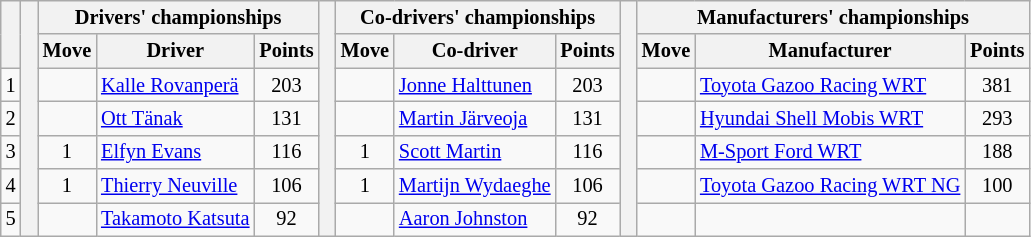<table class="wikitable" style="font-size:85%;">
<tr>
<th rowspan="2"></th>
<th rowspan="7" style="width:5px;"></th>
<th colspan="3">Drivers' championships</th>
<th rowspan="7" style="width:5px;"></th>
<th colspan="3" nowrap>Co-drivers' championships</th>
<th rowspan="7" style="width:5px;"></th>
<th colspan="3" nowrap>Manufacturers' championships</th>
</tr>
<tr>
<th>Move</th>
<th>Driver</th>
<th>Points</th>
<th>Move</th>
<th>Co-driver</th>
<th>Points</th>
<th>Move</th>
<th>Manufacturer</th>
<th>Points</th>
</tr>
<tr>
<td align="center">1</td>
<td align="center"></td>
<td><a href='#'>Kalle Rovanperä</a></td>
<td align="center">203</td>
<td align="center"></td>
<td><a href='#'>Jonne Halttunen</a></td>
<td align="center">203</td>
<td align="center"></td>
<td><a href='#'>Toyota Gazoo Racing WRT</a></td>
<td align="center">381</td>
</tr>
<tr>
<td align="center">2</td>
<td align="center"></td>
<td><a href='#'>Ott Tänak</a></td>
<td align="center">131</td>
<td align="center"></td>
<td><a href='#'>Martin Järveoja</a></td>
<td align="center">131</td>
<td align="center"></td>
<td><a href='#'>Hyundai Shell Mobis WRT</a></td>
<td align="center">293</td>
</tr>
<tr>
<td align="center">3</td>
<td align="center"> 1</td>
<td><a href='#'>Elfyn Evans</a></td>
<td align="center">116</td>
<td align="center"> 1</td>
<td><a href='#'>Scott Martin</a></td>
<td align="center">116</td>
<td align="center"></td>
<td><a href='#'>M-Sport Ford WRT</a></td>
<td align="center">188</td>
</tr>
<tr>
<td align="center">4</td>
<td align="center"> 1</td>
<td><a href='#'>Thierry Neuville</a></td>
<td align="center">106</td>
<td align="center"> 1</td>
<td><a href='#'>Martijn Wydaeghe</a></td>
<td align="center">106</td>
<td align="center"></td>
<td><a href='#'>Toyota Gazoo Racing WRT NG</a></td>
<td align="center">100</td>
</tr>
<tr>
<td align="center">5</td>
<td align="center"></td>
<td><a href='#'>Takamoto Katsuta</a></td>
<td align="center">92</td>
<td align="center"></td>
<td><a href='#'>Aaron Johnston</a></td>
<td align="center">92</td>
<td></td>
<td></td>
<td></td>
</tr>
</table>
